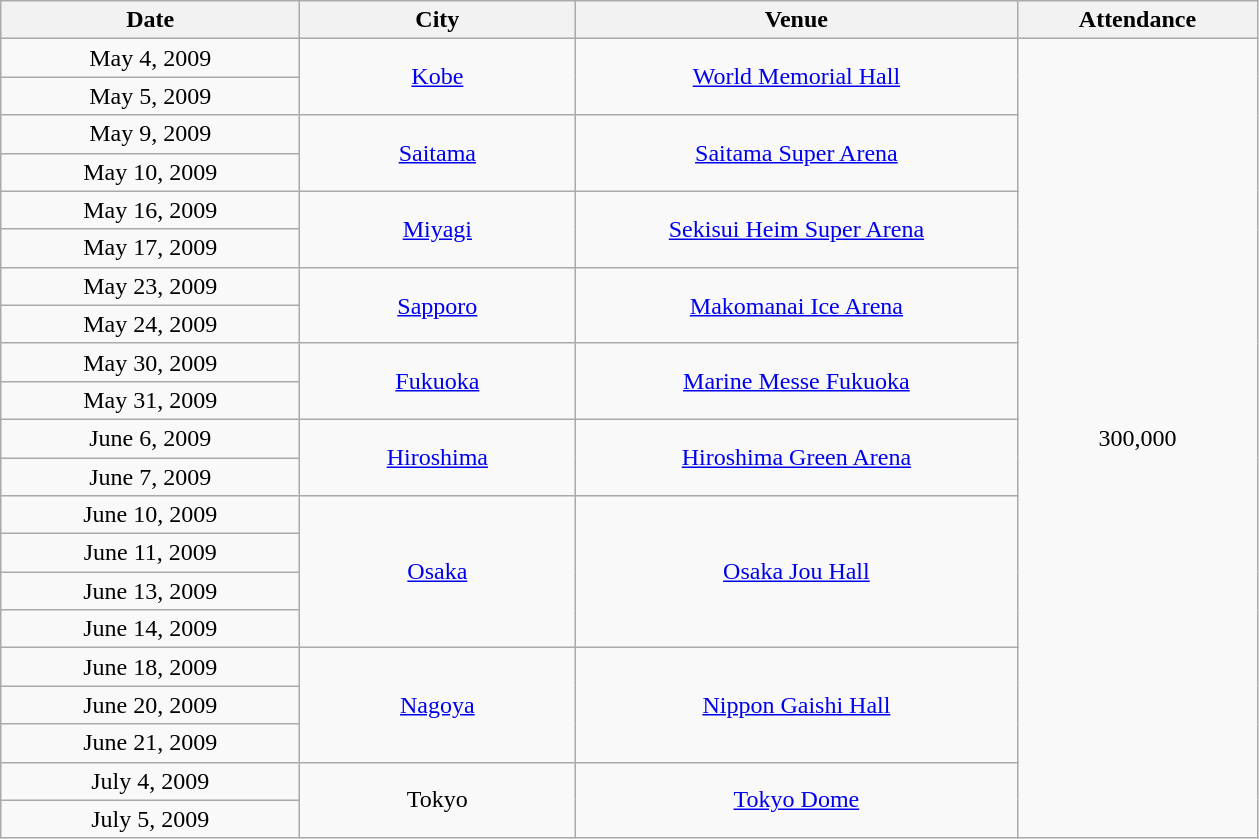<table class="wikitable" style="text-align:center;">
<tr>
<th scope="col" style="width:12em;">Date</th>
<th scope="col" style="width:11em;">City</th>
<th scope="col" style="width:18em;">Venue</th>
<th scope="col" style="width:9.5em;">Attendance</th>
</tr>
<tr>
<td>May 4, 2009</td>
<td rowspan="2" align="center"><a href='#'>Kobe</a></td>
<td rowspan="2"><a href='#'>World Memorial Hall</a></td>
<td rowspan="21">300,000</td>
</tr>
<tr>
<td>May 5, 2009</td>
</tr>
<tr>
<td>May 9, 2009</td>
<td rowspan="2" align="center"><a href='#'>Saitama</a></td>
<td rowspan="2"><a href='#'>Saitama Super Arena</a></td>
</tr>
<tr>
<td>May 10, 2009</td>
</tr>
<tr>
<td>May 16, 2009</td>
<td rowspan="2" align="center"><a href='#'>Miyagi</a></td>
<td rowspan="2"><a href='#'>Sekisui Heim Super Arena</a></td>
</tr>
<tr>
<td>May 17, 2009</td>
</tr>
<tr>
<td>May 23, 2009</td>
<td rowspan="2" align="center"><a href='#'>Sapporo</a></td>
<td rowspan="2"><a href='#'>Makomanai Ice Arena</a></td>
</tr>
<tr>
<td>May 24, 2009</td>
</tr>
<tr>
<td>May 30, 2009</td>
<td rowspan="2" align="center"><a href='#'>Fukuoka</a></td>
<td rowspan="2"><a href='#'>Marine Messe Fukuoka</a></td>
</tr>
<tr>
<td>May 31, 2009</td>
</tr>
<tr>
<td>June 6, 2009</td>
<td rowspan="2" align="center"><a href='#'>Hiroshima</a></td>
<td rowspan="2"><a href='#'>Hiroshima Green Arena</a></td>
</tr>
<tr>
<td>June 7, 2009</td>
</tr>
<tr>
<td>June 10, 2009</td>
<td rowspan="4" align="center"><a href='#'>Osaka</a></td>
<td rowspan="4"><a href='#'>Osaka Jou Hall</a></td>
</tr>
<tr>
<td>June 11, 2009</td>
</tr>
<tr>
<td>June 13, 2009</td>
</tr>
<tr>
<td>June 14, 2009</td>
</tr>
<tr>
<td>June 18, 2009</td>
<td rowspan="3" align="center"><a href='#'>Nagoya</a></td>
<td rowspan="3"><a href='#'>Nippon Gaishi Hall</a></td>
</tr>
<tr>
<td>June 20, 2009</td>
</tr>
<tr>
<td>June 21, 2009</td>
</tr>
<tr>
<td>July 4, 2009</td>
<td rowspan="2" align="center">Tokyo</td>
<td rowspan="2"><a href='#'>Tokyo Dome</a></td>
</tr>
<tr>
<td>July 5, 2009</td>
</tr>
</table>
